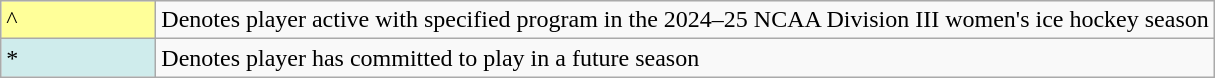<table class="wikitable">
<tr>
<td style="background-color:#FFFF99; border:1px solid #aaaaaa; width:6em">^</td>
<td>Denotes player active with specified program in the 2024–25 NCAA Division III women's ice hockey season</td>
</tr>
<tr>
<td style="background-color:#CFECEC; border:1px solid #aaaaaa; width:6em">*</td>
<td>Denotes player has committed to play in a future season</td>
</tr>
</table>
